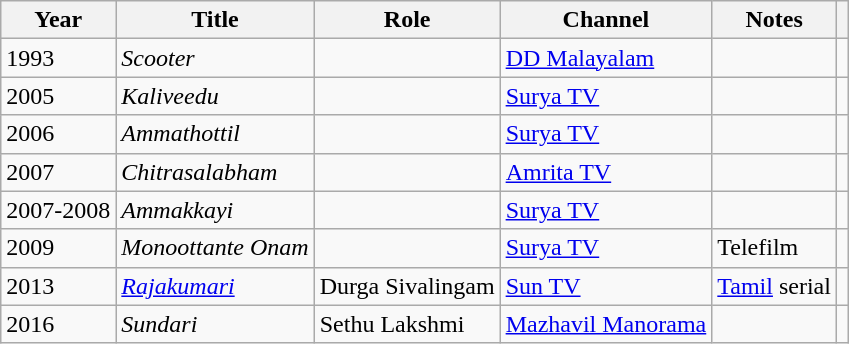<table class="wikitable sortable">
<tr>
<th>Year</th>
<th>Title</th>
<th>Role</th>
<th>Channel</th>
<th>Notes</th>
<th></th>
</tr>
<tr>
<td>1993</td>
<td><em>Scooter</em></td>
<td></td>
<td><a href='#'>DD Malayalam</a></td>
<td></td>
<td></td>
</tr>
<tr>
<td>2005</td>
<td><em>Kaliveedu</em></td>
<td></td>
<td><a href='#'>Surya TV</a></td>
<td></td>
<td></td>
</tr>
<tr>
<td>2006</td>
<td><em>Ammathottil</em></td>
<td></td>
<td><a href='#'>Surya TV</a></td>
<td></td>
<td></td>
</tr>
<tr>
<td>2007</td>
<td><em>Chitrasalabham</em></td>
<td></td>
<td><a href='#'>Amrita TV</a></td>
<td></td>
<td></td>
</tr>
<tr>
<td>2007-2008</td>
<td><em>Ammakkayi</em></td>
<td></td>
<td><a href='#'>Surya TV</a></td>
<td></td>
<td></td>
</tr>
<tr>
<td>2009</td>
<td><em>Monoottante Onam</em></td>
<td></td>
<td><a href='#'>Surya TV</a></td>
<td>Telefilm</td>
<td></td>
</tr>
<tr>
<td>2013</td>
<td><em><a href='#'>Rajakumari</a></em></td>
<td>Durga Sivalingam</td>
<td><a href='#'>Sun TV</a></td>
<td><a href='#'>Tamil</a> serial</td>
<td></td>
</tr>
<tr>
<td>2016</td>
<td><em>Sundari</em></td>
<td>Sethu Lakshmi</td>
<td><a href='#'>Mazhavil Manorama</a></td>
<td></td>
<td></td>
</tr>
</table>
